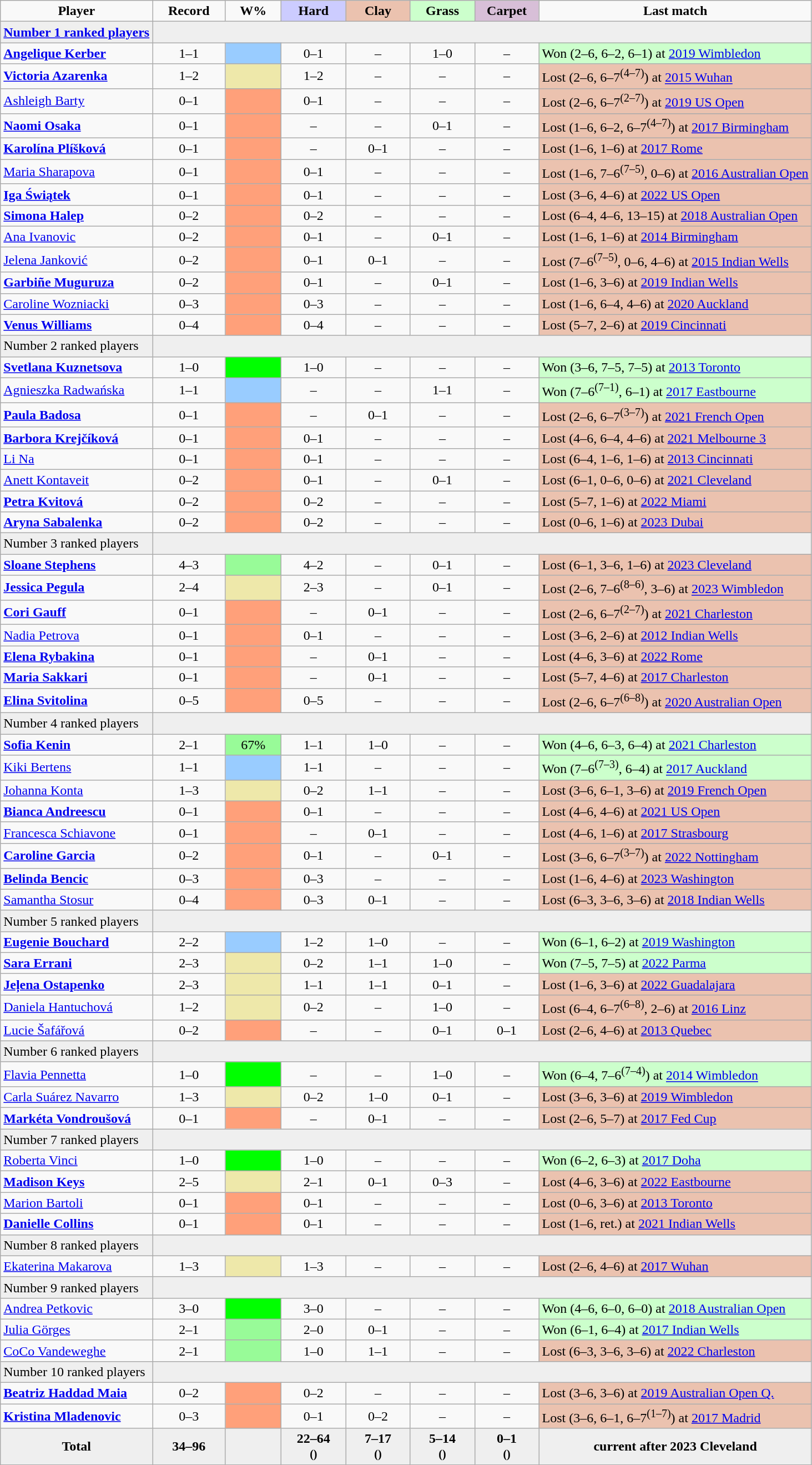<table class="sortable wikitable" style=text-align:center>
<tr>
<td><strong>Player</strong></td>
<td width=80><strong>Record</strong></td>
<td width=60><strong>W%</strong></td>
<td width=70 bgcolor=CCCCFF><strong>Hard</strong></td>
<td width=70 bgcolor=EBC2AF><strong>Clay</strong></td>
<td width=70 bgcolor=CCFFCC><strong>Grass</strong></td>
<td width=70 bgcolor="thistle"><strong>Carpet</strong></td>
<td><strong>Last match</strong></td>
</tr>
<tr bgcolor="efefef">
<td align="left"><strong><a href='#'>Number 1 ranked players</a></strong></td>
<td colspan="7"></td>
</tr>
<tr>
<td align=left><strong> <a href='#'>Angelique Kerber</a></strong></td>
<td>1–1</td>
<td bgcolor=99ccff></td>
<td>0–1</td>
<td>–</td>
<td>1–0</td>
<td>–</td>
<td bgcolor=ccffcc align=left>Won (2–6, 6–2, 6–1) at <a href='#'>2019 Wimbledon</a></td>
</tr>
<tr>
<td align=left><strong> <a href='#'>Victoria Azarenka</a></strong></td>
<td>1–2</td>
<td bgcolor=eee8AA></td>
<td>1–2</td>
<td>–</td>
<td>–</td>
<td>–</td>
<td bgcolor=ebc2af align=left>Lost (2–6, 6–7<sup>(4–7)</sup>) at <a href='#'>2015 Wuhan</a></td>
</tr>
<tr>
<td align=left> <a href='#'>Ashleigh Barty</a></td>
<td>0–1</td>
<td bgcolor=FFA07A></td>
<td>0–1</td>
<td>–</td>
<td>–</td>
<td>–</td>
<td bgcolor=ebc2af align=left>Lost (2–6, 6–7<sup>(2–7)</sup>) at <a href='#'>2019 US Open</a></td>
</tr>
<tr>
<td align=left><strong> <a href='#'>Naomi Osaka</a></strong></td>
<td>0–1</td>
<td bgcolor=FFA07A></td>
<td>–</td>
<td>–</td>
<td>0–1</td>
<td>–</td>
<td bgcolor=ebc2af align=left>Lost (1–6, 6–2, 6–7<sup>(4–7)</sup>) at <a href='#'>2017 Birmingham</a></td>
</tr>
<tr>
<td align=left><strong> <a href='#'>Karolína Plíšková</a></strong></td>
<td>0–1</td>
<td bgcolor=FFA07A></td>
<td>–</td>
<td>0–1</td>
<td>–</td>
<td>–</td>
<td bgcolor=ebc2af align=left>Lost (1–6, 1–6) at <a href='#'>2017 Rome</a></td>
</tr>
<tr>
<td align=left> <a href='#'>Maria Sharapova</a></td>
<td>0–1</td>
<td bgcolor=FFA07A></td>
<td>0–1</td>
<td>–</td>
<td>–</td>
<td>–</td>
<td bgcolor=ebc2af align=left>Lost (1–6, 7–6<sup>(7–5)</sup>, 0–6) at <a href='#'>2016 Australian Open</a></td>
</tr>
<tr>
<td align=left><strong> <a href='#'>Iga Świątek</a></strong></td>
<td>0–1</td>
<td bgcolor=FFA07A></td>
<td>0–1</td>
<td>–</td>
<td>–</td>
<td>–</td>
<td bgcolor=ebc2af align=left>Lost (3–6, 4–6) at <a href='#'>2022 US Open</a></td>
</tr>
<tr>
<td align=left><strong> <a href='#'>Simona Halep</a></strong></td>
<td>0–2</td>
<td bgcolor=FFA07A></td>
<td>0–2</td>
<td>–</td>
<td>–</td>
<td>–</td>
<td bgcolor=ebc2af align=left>Lost (6–4, 4–6, 13–15) at <a href='#'>2018 Australian Open</a></td>
</tr>
<tr>
<td align=left> <a href='#'>Ana Ivanovic</a></td>
<td>0–2</td>
<td bgcolor=FFA07A></td>
<td>0–1</td>
<td>–</td>
<td>0–1</td>
<td>–</td>
<td bgcolor=ebc2af align=left>Lost (1–6, 1–6) at <a href='#'>2014 Birmingham</a></td>
</tr>
<tr>
<td align=left> <a href='#'>Jelena Janković</a></td>
<td>0–2</td>
<td bgcolor=FFA07A></td>
<td>0–1</td>
<td>0–1</td>
<td>–</td>
<td>–</td>
<td bgcolor=ebc2af align=left>Lost (7–6<sup>(7–5)</sup>, 0–6, 4–6) at <a href='#'>2015 Indian Wells</a></td>
</tr>
<tr>
<td align=left><strong> <a href='#'>Garbiñe Muguruza</a></strong></td>
<td>0–2</td>
<td bgcolor=FFA07A></td>
<td>0–1</td>
<td>–</td>
<td>0–1</td>
<td>–</td>
<td bgcolor=ebc2af align=left>Lost (1–6, 3–6) at <a href='#'>2019 Indian Wells</a></td>
</tr>
<tr>
<td align=left> <a href='#'>Caroline Wozniacki</a></td>
<td>0–3</td>
<td bgcolor=FFA07A></td>
<td>0–3</td>
<td>–</td>
<td>–</td>
<td>–</td>
<td bgcolor=ebc2af align=left>Lost (1–6, 6–4, 4–6) at <a href='#'>2020 Auckland</a></td>
</tr>
<tr>
<td align=left><strong> <a href='#'>Venus Williams</a></strong></td>
<td>0–4</td>
<td bgcolor=FFA07A></td>
<td>0–4</td>
<td>–</td>
<td>–</td>
<td>–</td>
<td bgcolor=ebc2af align=left>Lost (5–7, 2–6) at <a href='#'>2019 Cincinnati</a></td>
</tr>
<tr bgcolor=efefef>
<td align=left>Number 2 ranked players</td>
<td colspan="7"></td>
</tr>
<tr>
<td align=left><strong> <a href='#'>Svetlana Kuznetsova</a></strong></td>
<td>1–0</td>
<td bgcolor=lime></td>
<td>1–0</td>
<td>–</td>
<td>–</td>
<td>–</td>
<td bgcolor=ccffcc align=left>Won (3–6, 7–5, 7–5) at <a href='#'>2013 Toronto</a></td>
</tr>
<tr>
<td align=left> <a href='#'>Agnieszka Radwańska</a></td>
<td>1–1</td>
<td bgcolor=99ccff></td>
<td>–</td>
<td>–</td>
<td>1–1</td>
<td>–</td>
<td bgcolor=ccffcc align=left>Won (7–6<sup>(7–1)</sup>, 6–1) at <a href='#'>2017 Eastbourne</a></td>
</tr>
<tr>
<td align="left"><strong> <a href='#'>Paula Badosa</a></strong></td>
<td>0–1</td>
<td bgcolor="FFA07A"></td>
<td>–</td>
<td>0–1</td>
<td>–</td>
<td>–</td>
<td bgcolor="ebc2af" align="left">Lost (2–6, 6–7<sup>(3–7)</sup>) at <a href='#'>2021 French Open</a></td>
</tr>
<tr>
<td align=left><strong> <a href='#'>Barbora Krejčíková</a></strong></td>
<td>0–1</td>
<td bgcolor=FFA07A></td>
<td>0–1</td>
<td>–</td>
<td>–</td>
<td>–</td>
<td bgcolor=ebc2af align=left>Lost (4–6, 6–4, 4–6) at <a href='#'>2021 Melbourne 3</a></td>
</tr>
<tr>
<td align=left> <a href='#'>Li Na</a></td>
<td>0–1</td>
<td bgcolor=FFA07A></td>
<td>0–1</td>
<td>–</td>
<td>–</td>
<td>–</td>
<td bgcolor=ebc2af align=left>Lost (6–4, 1–6, 1–6) at <a href='#'>2013 Cincinnati</a></td>
</tr>
<tr>
<td align="left"> <a href='#'>Anett Kontaveit</a></td>
<td>0–2</td>
<td bgcolor="FFA07A"></td>
<td>0–1</td>
<td>–</td>
<td>0–1</td>
<td>–</td>
<td bgcolor="ebc2af" align="left">Lost (6–1, 0–6, 0–6) at <a href='#'>2021 Cleveland</a></td>
</tr>
<tr>
<td align=left><strong> <a href='#'>Petra Kvitová</a></strong></td>
<td>0–2</td>
<td bgcolor=FFA07A></td>
<td>0–2</td>
<td>–</td>
<td>–</td>
<td>–</td>
<td bgcolor=ebc2af align=left>Lost (5–7, 1–6) at <a href='#'>2022 Miami</a></td>
</tr>
<tr>
<td align="left"><strong> <a href='#'>Aryna Sabalenka</a></strong></td>
<td>0–2</td>
<td bgcolor="FFA07A"></td>
<td>0–2</td>
<td>–</td>
<td>–</td>
<td>–</td>
<td bgcolor="ebc2af" align="left">Lost (0–6, 1–6) at <a href='#'>2023 Dubai</a></td>
</tr>
<tr bgcolor=efefef>
<td align=left>Number 3 ranked players</td>
<td colspan="7"></td>
</tr>
<tr>
<td align=left><strong> <a href='#'>Sloane Stephens</a></strong></td>
<td>4–3</td>
<td bgcolor=98FB98></td>
<td>4–2</td>
<td>–</td>
<td>0–1</td>
<td>–</td>
<td bgcolor="ebc2af" align="left">Lost (6–1, 3–6, 1–6) at <a href='#'>2023 Cleveland</a></td>
</tr>
<tr>
<td align=left><strong> <a href='#'>Jessica Pegula</a></strong></td>
<td>2–4</td>
<td bgcolor=eee8AA></td>
<td>2–3</td>
<td>–</td>
<td>0–1</td>
<td>–</td>
<td bgcolor=ebc2af align=left>Lost (2–6, 7–6<sup>(8–6)</sup>, 3–6) at <a href='#'>2023 Wimbledon</a></td>
</tr>
<tr>
<td align="left"><strong> <a href='#'>Cori Gauff</a></strong></td>
<td>0–1</td>
<td bgcolor="FFA07A"></td>
<td>–</td>
<td>0–1</td>
<td>–</td>
<td>–</td>
<td bgcolor="ebc2af" align="left">Lost (2–6, 6–7<sup>(2–7)</sup>) at <a href='#'>2021 Charleston</a></td>
</tr>
<tr>
<td align=left> <a href='#'>Nadia Petrova</a></td>
<td>0–1</td>
<td bgcolor=FFA07A></td>
<td>0–1</td>
<td>–</td>
<td>–</td>
<td>–</td>
<td bgcolor=ebc2af align=left>Lost (3–6, 2–6) at <a href='#'>2012 Indian Wells</a></td>
</tr>
<tr>
<td align=left><strong> <a href='#'>Elena Rybakina</a></strong></td>
<td>0–1</td>
<td bgcolor=FFA07A></td>
<td>–</td>
<td>0–1</td>
<td>–</td>
<td>–</td>
<td bgcolor=ebc2af align=left>Lost (4–6, 3–6) at <a href='#'>2022 Rome</a></td>
</tr>
<tr>
<td align=left><strong> <a href='#'>Maria Sakkari</a></strong></td>
<td>0–1</td>
<td bgcolor=FFA07A></td>
<td>–</td>
<td>0–1</td>
<td>–</td>
<td>–</td>
<td bgcolor=ebc2af align=left>Lost (5–7, 4–6) at <a href='#'>2017 Charleston</a></td>
</tr>
<tr>
<td align=left><strong> <a href='#'>Elina Svitolina</a></strong></td>
<td>0–5</td>
<td bgcolor=FFA07A></td>
<td>0–5</td>
<td>–</td>
<td>–</td>
<td>–</td>
<td bgcolor=ebc2af align=left>Lost (2–6, 6–7<sup>(6–8)</sup>) at <a href='#'>2020 Australian Open</a></td>
</tr>
<tr bgcolor=efefef>
<td align=left>Number 4 ranked players</td>
<td colspan="7"></td>
</tr>
<tr>
<td align=left><strong> <a href='#'>Sofia Kenin</a></strong></td>
<td>2–1</td>
<td bgcolor=98fb98>67%</td>
<td>1–1</td>
<td>1–0</td>
<td>–</td>
<td>–</td>
<td bgcolor=ccffcc align=left>Won (4–6, 6–3, 6–4) at <a href='#'>2021 Charleston</a></td>
</tr>
<tr>
<td align=left> <a href='#'>Kiki Bertens</a></td>
<td>1–1</td>
<td bgcolor=99ccff></td>
<td>1–1</td>
<td>–</td>
<td>–</td>
<td>–</td>
<td bgcolor=ccffcc align=left>Won (7–6<sup>(7–3)</sup>, 6–4) at <a href='#'>2017 Auckland</a></td>
</tr>
<tr>
<td align=left> <a href='#'>Johanna Konta</a></td>
<td>1–3</td>
<td bgcolor=eee8AA></td>
<td>0–2</td>
<td>1–1</td>
<td>–</td>
<td>–</td>
<td bgcolor=ebc2af align=left>Lost (3–6, 6–1, 3–6) at <a href='#'>2019 French Open</a></td>
</tr>
<tr>
<td align=left><strong> <a href='#'>Bianca Andreescu</a></strong></td>
<td>0–1</td>
<td bgcolor=FFA07A></td>
<td>0–1</td>
<td>–</td>
<td>–</td>
<td>–</td>
<td bgcolor=ebc2af align=left>Lost (4–6, 4–6) at <a href='#'>2021 US Open</a></td>
</tr>
<tr>
<td align=left> <a href='#'>Francesca Schiavone</a></td>
<td>0–1</td>
<td bgcolor=FFA07A></td>
<td>–</td>
<td>0–1</td>
<td>–</td>
<td>–</td>
<td bgcolor=ebc2af align=left>Lost (4–6, 1–6) at <a href='#'>2017 Strasbourg</a></td>
</tr>
<tr>
<td align=left><strong> <a href='#'>Caroline Garcia</a></strong></td>
<td>0–2</td>
<td bgcolor=FFA07A></td>
<td>0–1</td>
<td>–</td>
<td>0–1</td>
<td>–</td>
<td bgcolor=ebc2af align=left>Lost (3–6, 6–7<sup>(3–7)</sup>) at <a href='#'>2022 Nottingham</a></td>
</tr>
<tr>
<td align=left><strong> <a href='#'>Belinda Bencic</a></strong></td>
<td>0–3</td>
<td bgcolor=FFA07A></td>
<td>0–3</td>
<td>–</td>
<td>–</td>
<td>–</td>
<td bgcolor=ebc2af align=left>Lost (1–6, 4–6) at <a href='#'>2023 Washington</a></td>
</tr>
<tr>
<td align=left> <a href='#'>Samantha Stosur</a></td>
<td>0–4</td>
<td bgcolor=FFA07A></td>
<td>0–3</td>
<td>0–1</td>
<td>–</td>
<td>–</td>
<td bgcolor=ebc2af align=left>Lost (6–3, 3–6, 3–6) at <a href='#'>2018 Indian Wells</a></td>
</tr>
<tr bgcolor=efefef>
<td align=left>Number 5 ranked players</td>
<td colspan="7"></td>
</tr>
<tr>
<td align=left><strong> <a href='#'>Eugenie Bouchard</a></strong></td>
<td>2–2</td>
<td bgcolor=99ccff></td>
<td>1–2</td>
<td>1–0</td>
<td>–</td>
<td>–</td>
<td bgcolor=ccffcc align=left>Won (6–1, 6–2) at <a href='#'>2019 Washington</a></td>
</tr>
<tr>
<td align=left><strong> <a href='#'>Sara Errani</a></strong></td>
<td>2–3</td>
<td bgcolor=eee8AA></td>
<td>0–2</td>
<td>1–1</td>
<td>1–0</td>
<td>–</td>
<td bgcolor=#cfc align=left>Won (7–5, 7–5) at <a href='#'>2022 Parma</a></td>
</tr>
<tr>
<td align=left><strong> <a href='#'>Jeļena Ostapenko</a></strong></td>
<td>2–3</td>
<td bgcolor=eee8AA></td>
<td>1–1</td>
<td>1–1</td>
<td>0–1</td>
<td>–</td>
<td bgcolor=ebc2af align=left>Lost (1–6, 3–6) at <a href='#'>2022 Guadalajara</a></td>
</tr>
<tr>
<td align=left> <a href='#'>Daniela Hantuchová</a></td>
<td>1–2</td>
<td bgcolor=eee8AA></td>
<td>0–2</td>
<td>–</td>
<td>1–0</td>
<td>–</td>
<td bgcolor=ebc2af align=left>Lost (6–4, 6–7<sup>(6–8)</sup>, 2–6) at <a href='#'>2016 Linz</a></td>
</tr>
<tr>
<td align=left> <a href='#'>Lucie Šafářová</a></td>
<td>0–2</td>
<td bgcolor=FFA07A></td>
<td>–</td>
<td>–</td>
<td>0–1</td>
<td>0–1</td>
<td bgcolor=ebc2af align=left>Lost (2–6, 4–6) at <a href='#'>2013 Quebec</a></td>
</tr>
<tr bgcolor=efefef>
<td align=left>Number 6 ranked players</td>
<td colspan="7"></td>
</tr>
<tr>
<td align=left> <a href='#'>Flavia Pennetta</a></td>
<td>1–0</td>
<td bgcolor=lime></td>
<td>–</td>
<td>–</td>
<td>1–0</td>
<td>–</td>
<td bgcolor=ccffcc align=left>Won (6–4, 7–6<sup>(7–4)</sup>) at <a href='#'>2014 Wimbledon</a></td>
</tr>
<tr>
<td align=left> <a href='#'>Carla Suárez Navarro</a></td>
<td>1–3</td>
<td bgcolor=eee8AA></td>
<td>0–2</td>
<td>1–0</td>
<td>0–1</td>
<td>–</td>
<td bgcolor=ebc2af align=left>Lost (3–6, 3–6) at <a href='#'>2019 Wimbledon</a></td>
</tr>
<tr>
<td align=left><strong> <a href='#'>Markéta Vondroušová</a></strong></td>
<td>0–1</td>
<td bgcolor=FFA07A></td>
<td>–</td>
<td>0–1</td>
<td>–</td>
<td>–</td>
<td bgcolor=ebc2af align=left>Lost (2–6, 5–7) at <a href='#'>2017 Fed Cup</a></td>
</tr>
<tr bgcolor=efefef>
<td align=left>Number 7 ranked players</td>
<td colspan="7"></td>
</tr>
<tr>
<td align=left> <a href='#'>Roberta Vinci</a></td>
<td>1–0</td>
<td bgcolor=lime></td>
<td>1–0</td>
<td>–</td>
<td>–</td>
<td>–</td>
<td bgcolor=ccffcc align=left>Won (6–2, 6–3) at <a href='#'>2017 Doha</a></td>
</tr>
<tr>
<td align=left><strong> <a href='#'>Madison Keys</a></strong></td>
<td>2–5</td>
<td bgcolor=eee8AA></td>
<td>2–1</td>
<td>0–1</td>
<td>0–3</td>
<td>–</td>
<td bgcolor=ebc2af align=left>Lost (4–6, 3–6) at <a href='#'>2022 Eastbourne</a></td>
</tr>
<tr>
<td align=left> <a href='#'>Marion Bartoli</a></td>
<td>0–1</td>
<td bgcolor=FFA07A></td>
<td>0–1</td>
<td>–</td>
<td>–</td>
<td>–</td>
<td bgcolor=ebc2af align=left>Lost (0–6, 3–6) at <a href='#'>2013 Toronto</a></td>
</tr>
<tr>
<td align="left"><strong> <a href='#'>Danielle Collins</a></strong></td>
<td>0–1</td>
<td bgcolor="FFA07A"></td>
<td>0–1</td>
<td>–</td>
<td>–</td>
<td>–</td>
<td bgcolor="ebc2af" align="left">Lost (1–6, ret.) at <a href='#'>2021 Indian Wells</a></td>
</tr>
<tr bgcolor="efefef">
<td align="left">Number 8 ranked players</td>
<td colspan="7"></td>
</tr>
<tr>
<td align=left> <a href='#'>Ekaterina Makarova</a></td>
<td>1–3</td>
<td bgcolor=eee8AA></td>
<td>1–3</td>
<td>–</td>
<td>–</td>
<td>–</td>
<td bgcolor=ebc2af align=left>Lost (2–6, 4–6) at <a href='#'>2017 Wuhan</a></td>
</tr>
<tr bgcolor="efefef">
<td align="left">Number 9 ranked players</td>
<td colspan="7"></td>
</tr>
<tr>
<td align="left"> <a href='#'>Andrea Petkovic</a></td>
<td>3–0</td>
<td bgcolor="lime"></td>
<td>3–0</td>
<td>–</td>
<td>–</td>
<td>–</td>
<td bgcolor="ccffcc" align="left">Won (4–6, 6–0, 6–0) at <a href='#'>2018 Australian Open</a></td>
</tr>
<tr>
<td align="left"> <a href='#'>Julia Görges</a></td>
<td>2–1</td>
<td bgcolor="#98fb98"></td>
<td>2–0</td>
<td>0–1</td>
<td>–</td>
<td>–</td>
<td bgcolor="ccffcc" align="left">Won (6–1, 6–4) at <a href='#'>2017 Indian Wells</a></td>
</tr>
<tr>
<td align="left"> <a href='#'>CoCo Vandeweghe</a></td>
<td>2–1</td>
<td bgcolor="98FB98"></td>
<td>1–0</td>
<td>1–1</td>
<td>–</td>
<td>–</td>
<td bgcolor="ebc2af" align="left">Lost (6–3, 3–6, 3–6) at <a href='#'>2022 Charleston</a></td>
</tr>
<tr bgcolor="efefef">
<td align="left">Number 10 ranked players</td>
<td colspan="7"></td>
</tr>
<tr>
<td align=left><strong> <a href='#'>Beatriz Haddad Maia</a></strong></td>
<td>0–2</td>
<td bgcolor=FFA07A></td>
<td>0–2</td>
<td>–</td>
<td>–</td>
<td>–</td>
<td bgcolor=ebc2af align=left>Lost (3–6, 3–6) at <a href='#'>2019 Australian Open Q.</a></td>
</tr>
<tr>
<td align=left><strong> <a href='#'>Kristina Mladenovic</a></strong></td>
<td>0–3</td>
<td bgcolor=FFA07A></td>
<td>0–1</td>
<td>0–2</td>
<td>–</td>
<td>–</td>
<td bgcolor=ebc2af align=left>Lost (3–6, 6–1, 6–7<sup>(1–7)</sup>) at <a href='#'>2017 Madrid</a></td>
</tr>
<tr class="sortbottom" style="font-weight:bold; background:#efefef;">
<td>Total</td>
<td>34–96</td>
<td></td>
<td>22–64 <br> <small>()</small></td>
<td>7–17 <br><small>()</small></td>
<td>5–14 <br> <small>()</small></td>
<td>0–1 <br> <small>()</small></td>
<td>current after 2023 Cleveland</td>
</tr>
</table>
